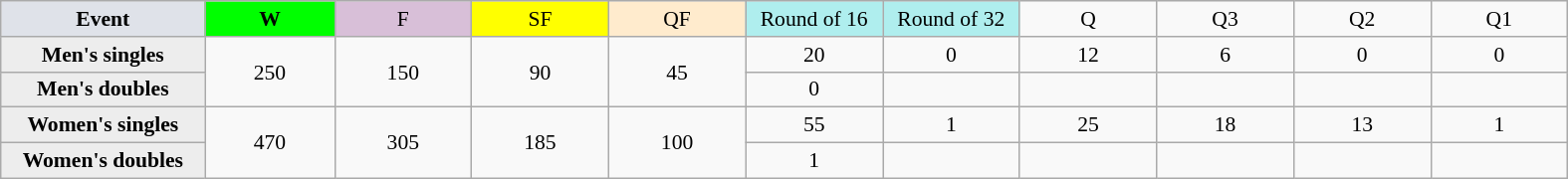<table class=wikitable style=font-size:90%;text-align:center>
<tr>
<td style="width:130px; background:#dfe2e9;"><strong>Event</strong></td>
<td style="width:80px; background:lime;"><strong>W</strong></td>
<td style="width:85px; background:thistle;">F</td>
<td style="width:85px; background:#ff0;">SF</td>
<td style="width:85px; background:#ffebcd;">QF</td>
<td style="width:85px; background:#afeeee;">Round of 16</td>
<td style="width:85px; background:#afeeee;">Round of 32</td>
<td width=85>Q</td>
<td width=85>Q3</td>
<td width=85>Q2</td>
<td width=85>Q1</td>
</tr>
<tr>
<th style="background:#ededed;">Men's singles</th>
<td rowspan=2>250</td>
<td rowspan=2>150</td>
<td rowspan=2>90</td>
<td rowspan=2>45</td>
<td>20</td>
<td>0</td>
<td>12</td>
<td>6</td>
<td>0</td>
<td>0</td>
</tr>
<tr>
<th style="background:#ededed;">Men's doubles</th>
<td>0</td>
<td></td>
<td></td>
<td></td>
<td></td>
<td></td>
</tr>
<tr>
<th style="background:#ededed;">Women's singles</th>
<td rowspan=2>470</td>
<td rowspan=2>305</td>
<td rowspan=2>185</td>
<td rowspan=2>100</td>
<td>55</td>
<td>1</td>
<td>25</td>
<td>18</td>
<td>13</td>
<td>1</td>
</tr>
<tr>
<th style="background:#ededed;">Women's doubles</th>
<td>1</td>
<td></td>
<td></td>
<td></td>
<td></td>
<td></td>
</tr>
</table>
